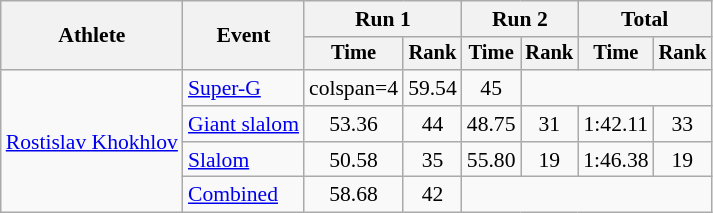<table class="wikitable" style="font-size:90%">
<tr>
<th rowspan=2>Athlete</th>
<th rowspan=2>Event</th>
<th colspan=2>Run 1</th>
<th colspan=2>Run 2</th>
<th colspan=2>Total</th>
</tr>
<tr style="font-size:95%">
<th>Time</th>
<th>Rank</th>
<th>Time</th>
<th>Rank</th>
<th>Time</th>
<th>Rank</th>
</tr>
<tr align=center>
<td align="left" rowspan="4"><a href='#'>Rostislav Khokhlov</a></td>
<td align="left"><a href='#'>Super-G</a></td>
<td>colspan=4</td>
<td>59.54</td>
<td>45</td>
</tr>
<tr align=center>
<td align="left"><a href='#'>Giant slalom</a></td>
<td>53.36</td>
<td>44</td>
<td>48.75</td>
<td>31</td>
<td>1:42.11</td>
<td>33</td>
</tr>
<tr align=center>
<td align="left"><a href='#'>Slalom</a></td>
<td>50.58</td>
<td>35</td>
<td>55.80</td>
<td>19</td>
<td>1:46.38</td>
<td>19</td>
</tr>
<tr align=center>
<td align="left"><a href='#'>Combined</a></td>
<td>58.68</td>
<td>42</td>
<td colspan=4></td>
</tr>
</table>
